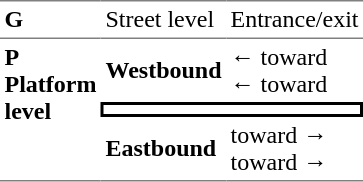<table table border=0 cellspacing=0 cellpadding=3>
<tr>
<td style="border-top:solid 1px gray" width=50 valign=top><strong>G</strong></td>
<td style="border-top:solid 1px gray" valign=top>Street level</td>
<td style="border-top:solid 1px gray" valign=top>Entrance/exit</td>
</tr>
<tr>
<td style="border-top:solid 1px gray;border-bottom:solid 1px gray" width=50 rowspan=3 valign=top><strong>P <br>Platform level</strong></td>
<td style="border-top:solid 1px gray"><strong>Westbound</strong></td>
<td style="border-top:solid 1px gray">←  toward  <br>←  toward  </td>
</tr>
<tr>
<td style="border-top:solid 2px black;border-right:solid 2px black;border-left:solid 2px black;border-bottom:solid 2px black;text-align:center" colspan=2></td>
</tr>
<tr>
<td style="border-bottom:solid 1px gray"><strong>Eastbound</strong></td>
<td style="border-bottom:solid 1px gray">  toward   →<br>  toward   →</td>
</tr>
</table>
